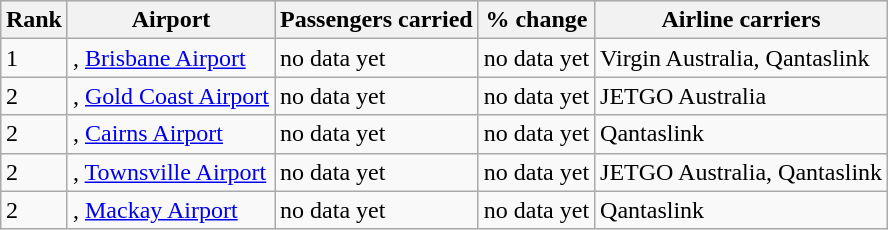<table class="wikitable sortable" style="font-size: 100%;margin: 1em auto;">
<tr bgcolor=lightgrey>
<th>Rank</th>
<th>Airport</th>
<th>Passengers carried</th>
<th>% change</th>
<th>Airline carriers</th>
</tr>
<tr>
<td>1</td>
<td>, <a href='#'>Brisbane Airport</a></td>
<td>no data yet</td>
<td>no data yet</td>
<td>Virgin Australia, Qantaslink</td>
</tr>
<tr>
<td>2</td>
<td>, <a href='#'>Gold Coast Airport</a></td>
<td>no data yet</td>
<td>no data yet</td>
<td>JETGO Australia</td>
</tr>
<tr>
<td>2</td>
<td>, <a href='#'>Cairns Airport</a></td>
<td>no data yet</td>
<td>no data yet</td>
<td>Qantaslink</td>
</tr>
<tr>
<td>2</td>
<td>, <a href='#'>Townsville Airport</a></td>
<td>no data yet</td>
<td>no data yet</td>
<td>JETGO Australia, Qantaslink</td>
</tr>
<tr>
<td>2</td>
<td>, <a href='#'>Mackay Airport</a></td>
<td>no data yet</td>
<td>no data yet</td>
<td>Qantaslink</td>
</tr>
</table>
